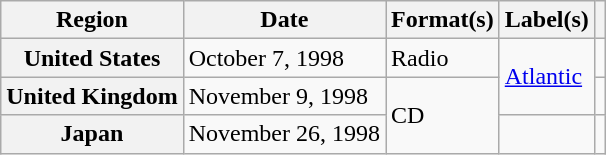<table class="wikitable plainrowheaders">
<tr>
<th scope="col">Region</th>
<th scope="col">Date</th>
<th scope="col">Format(s)</th>
<th scope="col">Label(s)</th>
<th scope="col"></th>
</tr>
<tr>
<th scope="row">United States</th>
<td>October 7, 1998</td>
<td>Radio</td>
<td rowspan="2"><a href='#'>Atlantic</a></td>
<td></td>
</tr>
<tr>
<th scope="row">United Kingdom</th>
<td>November 9, 1998</td>
<td rowspan="2">CD</td>
<td></td>
</tr>
<tr>
<th scope="row">Japan</th>
<td>November 26, 1998</td>
<td></td>
<td></td>
</tr>
</table>
